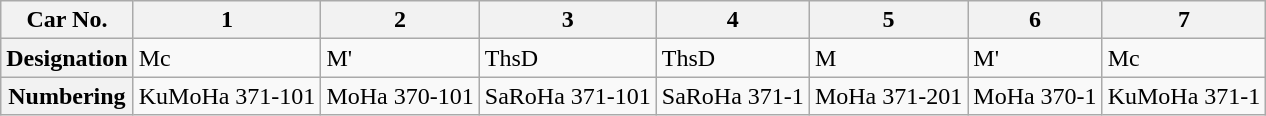<table class="wikitable">
<tr>
<th>Car No.</th>
<th>1</th>
<th>2</th>
<th>3</th>
<th>4</th>
<th>5</th>
<th>6</th>
<th>7</th>
</tr>
<tr>
<th>Designation</th>
<td>Mc</td>
<td>M'</td>
<td>ThsD</td>
<td>ThsD</td>
<td>M</td>
<td>M'</td>
<td>Mc</td>
</tr>
<tr>
<th>Numbering</th>
<td>KuMoHa 371-101</td>
<td>MoHa 370-101</td>
<td>SaRoHa 371-101</td>
<td>SaRoHa 371-1</td>
<td>MoHa 371-201</td>
<td>MoHa 370-1</td>
<td>KuMoHa 371-1</td>
</tr>
</table>
